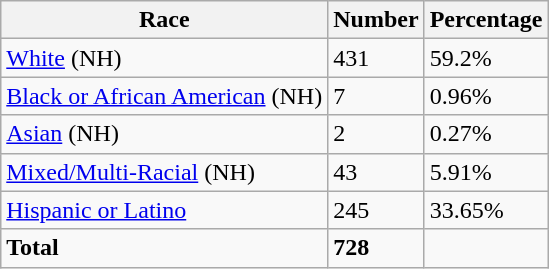<table class="wikitable">
<tr>
<th>Race</th>
<th>Number</th>
<th>Percentage</th>
</tr>
<tr>
<td><a href='#'>White</a> (NH)</td>
<td>431</td>
<td>59.2%</td>
</tr>
<tr>
<td><a href='#'>Black or African American</a> (NH)</td>
<td>7</td>
<td>0.96%</td>
</tr>
<tr>
<td><a href='#'>Asian</a> (NH)</td>
<td>2</td>
<td>0.27%</td>
</tr>
<tr>
<td><a href='#'>Mixed/Multi-Racial</a> (NH)</td>
<td>43</td>
<td>5.91%</td>
</tr>
<tr>
<td><a href='#'>Hispanic or Latino</a></td>
<td>245</td>
<td>33.65%</td>
</tr>
<tr>
<td><strong>Total</strong></td>
<td><strong>728</strong></td>
<td></td>
</tr>
</table>
